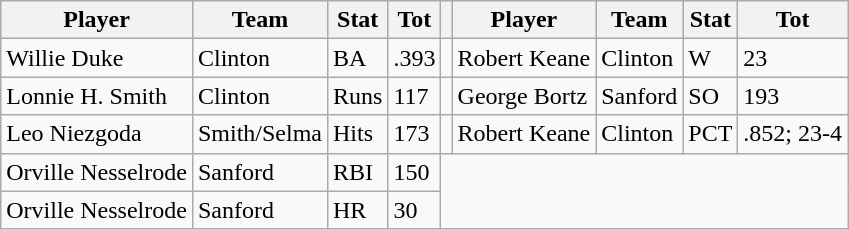<table class="wikitable">
<tr>
<th>Player</th>
<th>Team</th>
<th>Stat</th>
<th>Tot</th>
<th></th>
<th>Player</th>
<th>Team</th>
<th>Stat</th>
<th>Tot</th>
</tr>
<tr>
<td>Willie Duke</td>
<td>Clinton</td>
<td>BA</td>
<td>.393</td>
<td></td>
<td>Robert Keane</td>
<td>Clinton</td>
<td>W</td>
<td>23</td>
</tr>
<tr>
<td>Lonnie H. Smith</td>
<td>Clinton</td>
<td>Runs</td>
<td>117</td>
<td></td>
<td>George Bortz</td>
<td>Sanford</td>
<td>SO</td>
<td>193</td>
</tr>
<tr>
<td>Leo Niezgoda</td>
<td>Smith/Selma</td>
<td>Hits</td>
<td>173</td>
<td></td>
<td>Robert Keane</td>
<td>Clinton</td>
<td>PCT</td>
<td>.852; 23-4</td>
</tr>
<tr>
<td>Orville Nesselrode</td>
<td>Sanford</td>
<td>RBI</td>
<td>150</td>
</tr>
<tr>
<td>Orville Nesselrode</td>
<td>Sanford</td>
<td>HR</td>
<td>30</td>
</tr>
</table>
